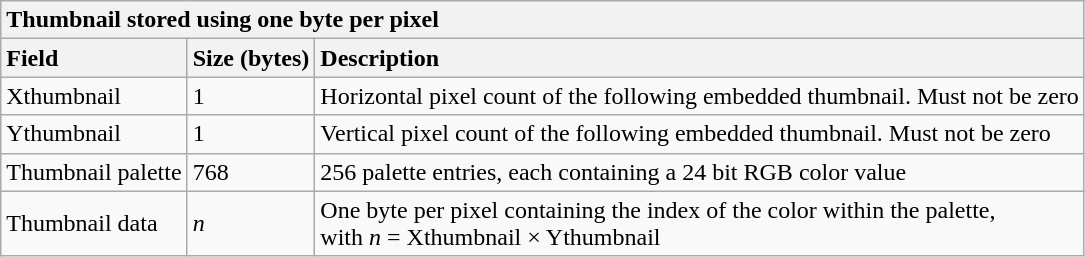<table class="wikitable">
<tr>
<th colspan="3" style="text-align:left">Thumbnail stored using one byte per pixel</th>
</tr>
<tr>
<th style="text-align:left">Field</th>
<th style="text-align:left">Size (bytes)</th>
<th style="text-align:left">Description</th>
</tr>
<tr>
<td>Xthumbnail</td>
<td>1</td>
<td>Horizontal pixel count of the following embedded thumbnail. Must not be zero</td>
</tr>
<tr>
<td>Ythumbnail</td>
<td>1</td>
<td>Vertical pixel count of the following embedded thumbnail. Must not be zero</td>
</tr>
<tr>
<td>Thumbnail palette</td>
<td>768</td>
<td>256 palette entries, each containing a 24 bit RGB color value</td>
</tr>
<tr>
<td>Thumbnail data</td>
<td><em>n</em></td>
<td>One byte per pixel containing the index of the color within the palette,<br>with <em>n</em> = Xthumbnail × Ythumbnail</td>
</tr>
</table>
